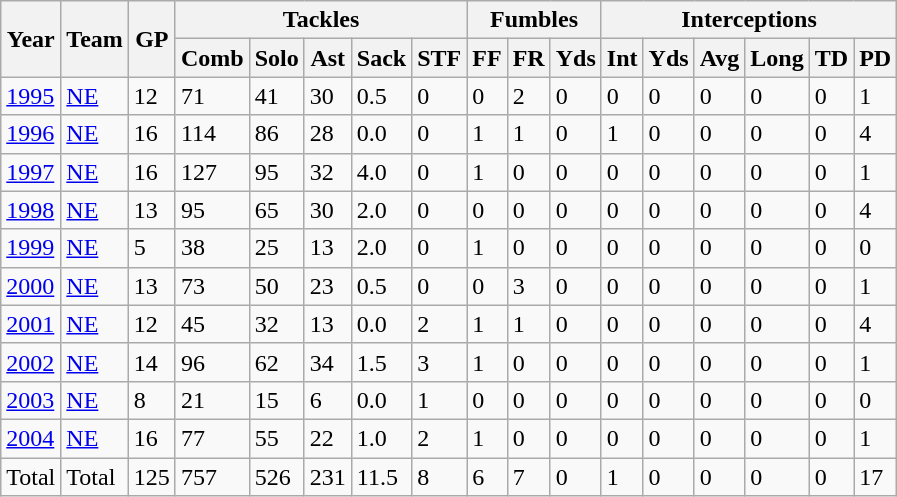<table class="wikitable">
<tr>
<th rowspan="2">Year</th>
<th rowspan="2">Team</th>
<th rowspan="2">GP</th>
<th colspan="5">Tackles</th>
<th colspan="3">Fumbles</th>
<th colspan="6">Interceptions</th>
</tr>
<tr>
<th>Comb</th>
<th>Solo</th>
<th>Ast</th>
<th>Sack</th>
<th>STF</th>
<th>FF</th>
<th>FR</th>
<th>Yds</th>
<th>Int</th>
<th>Yds</th>
<th>Avg</th>
<th>Long</th>
<th>TD</th>
<th>PD</th>
</tr>
<tr>
<td><a href='#'>1995</a></td>
<td><a href='#'>NE</a></td>
<td>12</td>
<td>71</td>
<td>41</td>
<td>30</td>
<td>0.5</td>
<td>0</td>
<td>0</td>
<td>2</td>
<td>0</td>
<td>0</td>
<td>0</td>
<td>0</td>
<td>0</td>
<td>0</td>
<td>1</td>
</tr>
<tr>
<td><a href='#'>1996</a></td>
<td><a href='#'>NE</a></td>
<td>16</td>
<td>114</td>
<td>86</td>
<td>28</td>
<td>0.0</td>
<td>0</td>
<td>1</td>
<td>1</td>
<td>0</td>
<td>1</td>
<td>0</td>
<td>0</td>
<td>0</td>
<td>0</td>
<td>4</td>
</tr>
<tr>
<td><a href='#'>1997</a></td>
<td><a href='#'>NE</a></td>
<td>16</td>
<td>127</td>
<td>95</td>
<td>32</td>
<td>4.0</td>
<td>0</td>
<td>1</td>
<td>0</td>
<td>0</td>
<td>0</td>
<td>0</td>
<td>0</td>
<td>0</td>
<td>0</td>
<td>1</td>
</tr>
<tr>
<td><a href='#'>1998</a></td>
<td><a href='#'>NE</a></td>
<td>13</td>
<td>95</td>
<td>65</td>
<td>30</td>
<td>2.0</td>
<td>0</td>
<td>0</td>
<td>0</td>
<td>0</td>
<td>0</td>
<td>0</td>
<td>0</td>
<td>0</td>
<td>0</td>
<td>4</td>
</tr>
<tr>
<td><a href='#'>1999</a></td>
<td><a href='#'>NE</a></td>
<td>5</td>
<td>38</td>
<td>25</td>
<td>13</td>
<td>2.0</td>
<td>0</td>
<td>1</td>
<td>0</td>
<td>0</td>
<td>0</td>
<td>0</td>
<td>0</td>
<td>0</td>
<td>0</td>
<td>0</td>
</tr>
<tr>
<td><a href='#'>2000</a></td>
<td><a href='#'>NE</a></td>
<td>13</td>
<td>73</td>
<td>50</td>
<td>23</td>
<td>0.5</td>
<td>0</td>
<td>0</td>
<td>3</td>
<td>0</td>
<td>0</td>
<td>0</td>
<td>0</td>
<td>0</td>
<td>0</td>
<td>1</td>
</tr>
<tr>
<td><a href='#'>2001</a></td>
<td><a href='#'>NE</a></td>
<td>12</td>
<td>45</td>
<td>32</td>
<td>13</td>
<td>0.0</td>
<td>2</td>
<td>1</td>
<td>1</td>
<td>0</td>
<td>0</td>
<td>0</td>
<td>0</td>
<td>0</td>
<td>0</td>
<td>4</td>
</tr>
<tr>
<td><a href='#'>2002</a></td>
<td><a href='#'>NE</a></td>
<td>14</td>
<td>96</td>
<td>62</td>
<td>34</td>
<td>1.5</td>
<td>3</td>
<td>1</td>
<td>0</td>
<td>0</td>
<td>0</td>
<td>0</td>
<td>0</td>
<td>0</td>
<td>0</td>
<td>1</td>
</tr>
<tr>
<td><a href='#'>2003</a></td>
<td><a href='#'>NE</a></td>
<td>8</td>
<td>21</td>
<td>15</td>
<td>6</td>
<td>0.0</td>
<td>1</td>
<td>0</td>
<td>0</td>
<td>0</td>
<td>0</td>
<td>0</td>
<td>0</td>
<td>0</td>
<td>0</td>
<td>0</td>
</tr>
<tr>
<td><a href='#'>2004</a></td>
<td><a href='#'>NE</a></td>
<td>16</td>
<td>77</td>
<td>55</td>
<td>22</td>
<td>1.0</td>
<td>2</td>
<td>1</td>
<td>0</td>
<td>0</td>
<td>0</td>
<td>0</td>
<td>0</td>
<td>0</td>
<td>0</td>
<td>1</td>
</tr>
<tr>
<td>Total</td>
<td>Total</td>
<td>125</td>
<td>757</td>
<td>526</td>
<td>231</td>
<td>11.5</td>
<td>8</td>
<td>6</td>
<td>7</td>
<td>0</td>
<td>1</td>
<td>0</td>
<td>0</td>
<td>0</td>
<td>0</td>
<td>17</td>
</tr>
</table>
